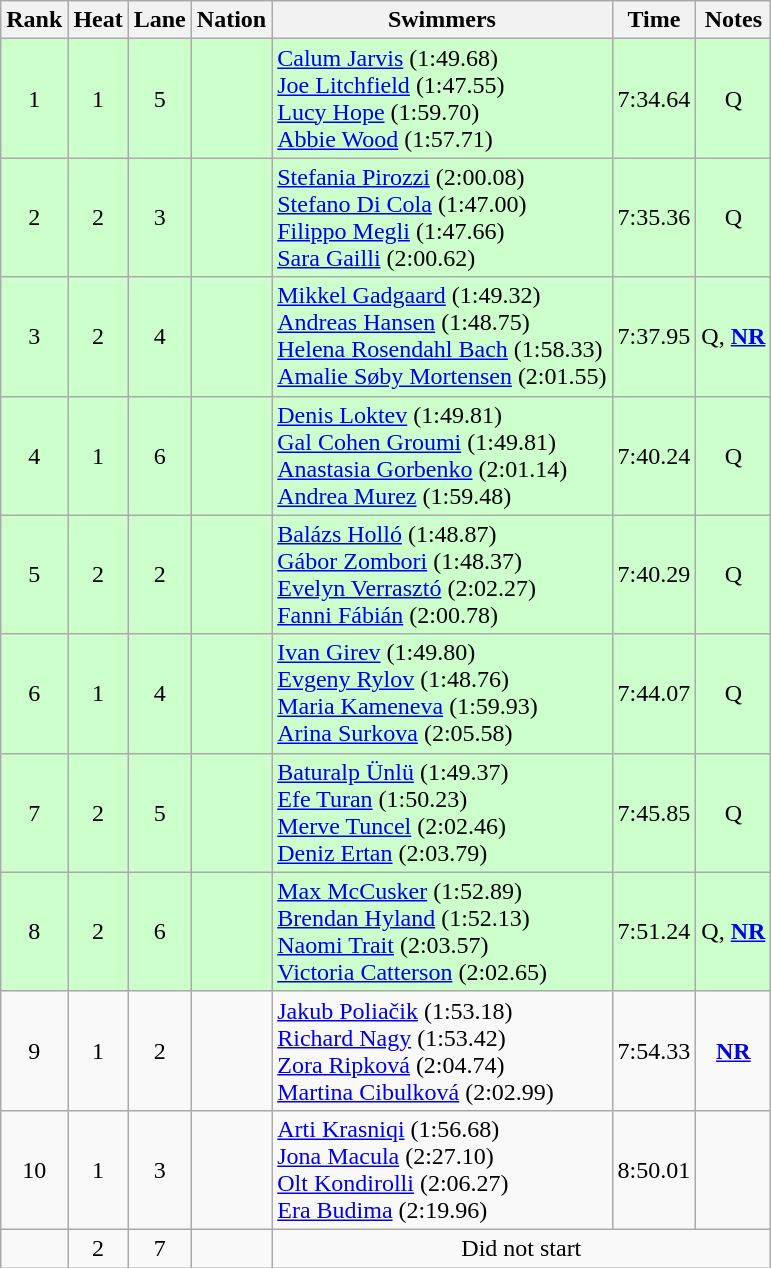<table class="wikitable sortable" style="text-align:center">
<tr>
<th>Rank</th>
<th>Heat</th>
<th>Lane</th>
<th>Nation</th>
<th>Swimmers</th>
<th>Time</th>
<th>Notes</th>
</tr>
<tr bgcolor=ccffcc>
<td>1</td>
<td>1</td>
<td>5</td>
<td align=left></td>
<td align=left><a href='#'>Calum Jarvis</a> (1:49.68)<br><a href='#'>Joe Litchfield</a> (1:47.55)<br><a href='#'>Lucy Hope</a> (1:59.70)<br><a href='#'>Abbie Wood</a> (1:57.71)</td>
<td>7:34.64</td>
<td>Q</td>
</tr>
<tr bgcolor=ccffcc>
<td>2</td>
<td>2</td>
<td>3</td>
<td align=left></td>
<td align=left><a href='#'>Stefania Pirozzi</a> (2:00.08)<br><a href='#'>Stefano Di Cola</a> (1:47.00)<br><a href='#'>Filippo Megli</a> (1:47.66)<br><a href='#'>Sara Gailli</a> (2:00.62)</td>
<td>7:35.36</td>
<td>Q</td>
</tr>
<tr bgcolor=ccffcc>
<td>3</td>
<td>2</td>
<td>4</td>
<td align=left></td>
<td align=left><a href='#'>Mikkel Gadgaard</a> (1:49.32)<br><a href='#'>Andreas Hansen</a> (1:48.75)<br><a href='#'>Helena Rosendahl Bach</a> (1:58.33)<br><a href='#'>Amalie Søby Mortensen</a> (2:01.55)</td>
<td>7:37.95</td>
<td>Q, <strong><a href='#'>NR</a></strong></td>
</tr>
<tr bgcolor=ccffcc>
<td>4</td>
<td>1</td>
<td>6</td>
<td align=left></td>
<td align=left><a href='#'>Denis Loktev</a> (1:49.81)<br><a href='#'>Gal Cohen Groumi</a> (1:49.81)<br><a href='#'>Anastasia Gorbenko</a> (2:01.14)<br><a href='#'>Andrea Murez</a> (1:59.48)</td>
<td>7:40.24</td>
<td>Q</td>
</tr>
<tr bgcolor=ccffcc>
<td>5</td>
<td>2</td>
<td>2</td>
<td align=left></td>
<td align=left><a href='#'>Balázs Holló</a> (1:48.87)<br><a href='#'>Gábor Zombori</a> (1:48.37)<br><a href='#'>Evelyn Verrasztó</a> (2:02.27)<br><a href='#'>Fanni Fábián</a> (2:00.78)</td>
<td>7:40.29</td>
<td>Q</td>
</tr>
<tr bgcolor=ccffcc>
<td>6</td>
<td>1</td>
<td>4</td>
<td align=left></td>
<td align=left><a href='#'>Ivan Girev</a> (1:49.80)<br><a href='#'>Evgeny Rylov</a> (1:48.76)<br><a href='#'>Maria Kameneva</a> (1:59.93)<br><a href='#'>Arina Surkova</a> (2:05.58)</td>
<td>7:44.07</td>
<td>Q</td>
</tr>
<tr bgcolor=ccffcc>
<td>7</td>
<td>2</td>
<td>5</td>
<td align=left></td>
<td align=left><a href='#'>Baturalp Ünlü</a> (1:49.37)<br><a href='#'>Efe Turan</a> (1:50.23)<br><a href='#'>Merve Tuncel</a> (2:02.46)<br><a href='#'>Deniz Ertan</a> (2:03.79)</td>
<td>7:45.85</td>
<td>Q</td>
</tr>
<tr bgcolor=ccffcc>
<td>8</td>
<td>2</td>
<td>6</td>
<td align=left></td>
<td align=left><a href='#'>Max McCusker</a> (1:52.89)<br><a href='#'>Brendan Hyland</a> (1:52.13)<br><a href='#'>Naomi Trait</a> (2:03.57)<br><a href='#'>Victoria Catterson</a> (2:02.65)</td>
<td>7:51.24</td>
<td>Q, <strong><a href='#'>NR</a></strong></td>
</tr>
<tr>
<td>9</td>
<td>1</td>
<td>2</td>
<td align=left></td>
<td align=left><a href='#'>Jakub Poliačik</a> (1:53.18)<br><a href='#'>Richard Nagy</a> (1:53.42)<br><a href='#'>Zora Ripková</a> (2:04.74)<br><a href='#'>Martina Cibulková</a> (2:02.99)</td>
<td>7:54.33</td>
<td><strong><a href='#'>NR</a></strong></td>
</tr>
<tr>
<td>10</td>
<td>1</td>
<td>3</td>
<td align=left></td>
<td align=left><a href='#'>Arti Krasniqi</a> (1:56.68)<br><a href='#'>Jona Macula</a> (2:27.10)<br><a href='#'>Olt Kondirolli</a> (2:06.27)<br><a href='#'>Era Budima</a> (2:19.96)</td>
<td>8:50.01</td>
<td></td>
</tr>
<tr>
<td></td>
<td>2</td>
<td>7</td>
<td align=left></td>
<td colspan=3>Did not start</td>
</tr>
</table>
